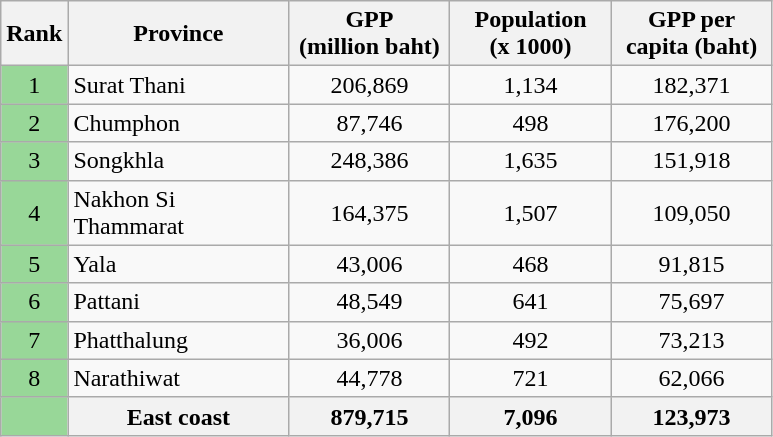<table class="wikitable sortable">
<tr>
<th style="width:10px;" class=unsortable>Rank</th>
<th style="width:140px;">Province</th>
<th style="width:100px;">GPP<br>(million baht)</th>
<th style="width:100px;">Population<br>(x 1000)</th>
<th style="width:100px;">GPP per capita (baht)</th>
</tr>
<tr>
<td style="background:#98d798;text-align:center;">1</td>
<td>Surat Thani</td>
<td style="text-align:center;">206,869</td>
<td style="text-align:center;">1,134</td>
<td style="text-align:center;">182,371</td>
</tr>
<tr>
<td style="background:#98d798;text-align:center;">2</td>
<td>Chumphon</td>
<td style="text-align:center;">87,746</td>
<td style="text-align:center;">498</td>
<td style="text-align:center;">176,200</td>
</tr>
<tr>
<td style="background:#98d798;text-align:center;">3</td>
<td>Songkhla</td>
<td style="text-align:center;">248,386</td>
<td style="text-align:center;">1,635</td>
<td style="text-align:center;">151,918</td>
</tr>
<tr>
<td style="background:#98d798;text-align:center;">4</td>
<td>Nakhon Si Thammarat</td>
<td style="text-align:center;">164,375</td>
<td style="text-align:center;">1,507</td>
<td style="text-align:center;">109,050</td>
</tr>
<tr>
<td style="background:#98d798;text-align:center;">5</td>
<td>Yala</td>
<td style="text-align:center;">43,006</td>
<td style="text-align:center;">468</td>
<td style="text-align:center;">91,815</td>
</tr>
<tr>
<td style="background:#98d798;text-align:center;">6</td>
<td>Pattani</td>
<td style="text-align:center;">48,549</td>
<td style="text-align:center;">641</td>
<td style="text-align:center;">75,697</td>
</tr>
<tr>
<td style="background:#98d798;text-align:center;">7</td>
<td>Phatthalung</td>
<td style="text-align:center;">36,006</td>
<td style="text-align:center;">492</td>
<td style="text-align:center;">73,213</td>
</tr>
<tr>
<td style="background:#98d798;text-align:center;">8</td>
<td>Narathiwat</td>
<td style="text-align:center;">44,778</td>
<td style="text-align:center;">721</td>
<td style="text-align:center;">62,066</td>
</tr>
<tr>
<th style="background:#98d798;"> </th>
<th>East coast</th>
<th>879,715</th>
<th>7,096</th>
<th>123,973</th>
</tr>
</table>
